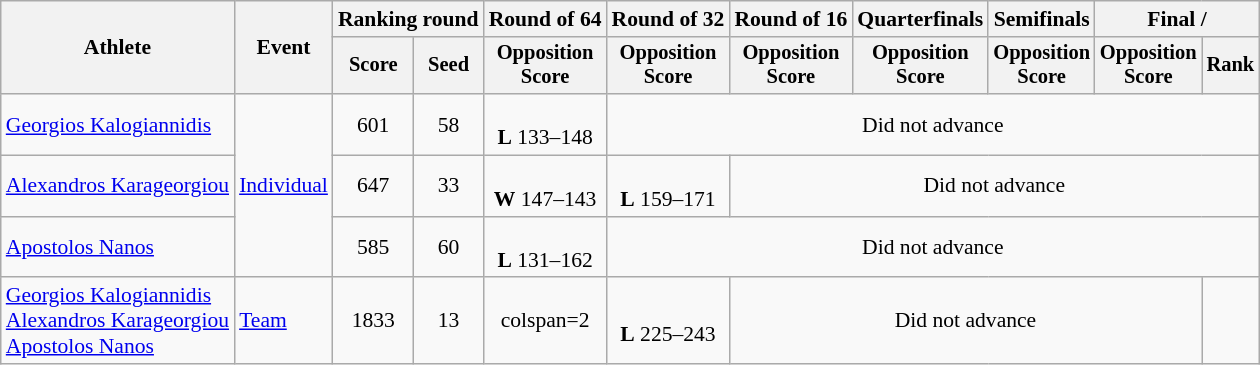<table class="wikitable" style="font-size:90%">
<tr>
<th rowspan="2">Athlete</th>
<th rowspan="2">Event</th>
<th colspan="2">Ranking round</th>
<th>Round of 64</th>
<th>Round of 32</th>
<th>Round of 16</th>
<th>Quarterfinals</th>
<th>Semifinals</th>
<th colspan="2">Final / </th>
</tr>
<tr style="font-size:95%">
<th>Score</th>
<th>Seed</th>
<th>Opposition<br>Score</th>
<th>Opposition<br>Score</th>
<th>Opposition<br>Score</th>
<th>Opposition<br>Score</th>
<th>Opposition<br>Score</th>
<th>Opposition<br>Score</th>
<th>Rank</th>
</tr>
<tr align=center>
<td align=left><a href='#'>Georgios Kalogiannidis</a></td>
<td align=left rowspan=3><a href='#'>Individual</a></td>
<td>601</td>
<td>58</td>
<td><br><strong>L</strong> 133–148</td>
<td colspan=6>Did not advance</td>
</tr>
<tr align=center>
<td align=left><a href='#'>Alexandros Karageorgiou</a></td>
<td>647</td>
<td>33</td>
<td><br><strong>W</strong> 147–143</td>
<td><br><strong>L</strong> 159–171</td>
<td colspan=5>Did not advance</td>
</tr>
<tr align=center>
<td align=left><a href='#'>Apostolos Nanos</a></td>
<td>585</td>
<td>60</td>
<td><br><strong>L</strong> 131–162</td>
<td colspan=6>Did not advance</td>
</tr>
<tr align=center>
<td align=left><a href='#'>Georgios Kalogiannidis</a><br><a href='#'>Alexandros Karageorgiou</a><br><a href='#'>Apostolos Nanos</a></td>
<td align=left><a href='#'>Team</a></td>
<td>1833</td>
<td>13</td>
<td>colspan=2 </td>
<td><br><strong>L</strong> 225–243</td>
<td colspan=4>Did not advance</td>
</tr>
</table>
